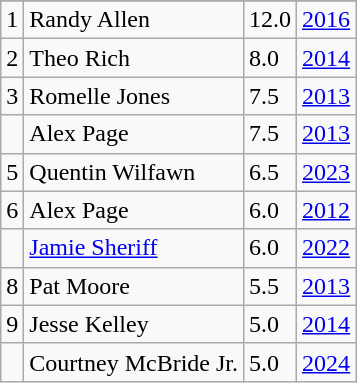<table class="wikitable">
<tr>
</tr>
<tr>
<td>1</td>
<td>Randy Allen</td>
<td>12.0</td>
<td><a href='#'>2016</a></td>
</tr>
<tr>
<td>2</td>
<td>Theo Rich</td>
<td>8.0</td>
<td><a href='#'>2014</a></td>
</tr>
<tr>
<td>3</td>
<td>Romelle Jones</td>
<td>7.5</td>
<td><a href='#'>2013</a></td>
</tr>
<tr>
<td></td>
<td>Alex Page</td>
<td>7.5</td>
<td><a href='#'>2013</a></td>
</tr>
<tr>
<td>5</td>
<td>Quentin Wilfawn</td>
<td>6.5</td>
<td><a href='#'>2023</a></td>
</tr>
<tr>
<td>6</td>
<td>Alex Page</td>
<td>6.0</td>
<td><a href='#'>2012</a></td>
</tr>
<tr>
<td></td>
<td><a href='#'>Jamie Sheriff</a></td>
<td>6.0</td>
<td><a href='#'>2022</a></td>
</tr>
<tr>
<td>8</td>
<td>Pat Moore</td>
<td>5.5</td>
<td><a href='#'>2013</a></td>
</tr>
<tr>
<td>9</td>
<td>Jesse Kelley</td>
<td>5.0</td>
<td><a href='#'>2014</a></td>
</tr>
<tr>
<td></td>
<td>Courtney McBride Jr.</td>
<td>5.0</td>
<td><a href='#'>2024</a></td>
</tr>
</table>
